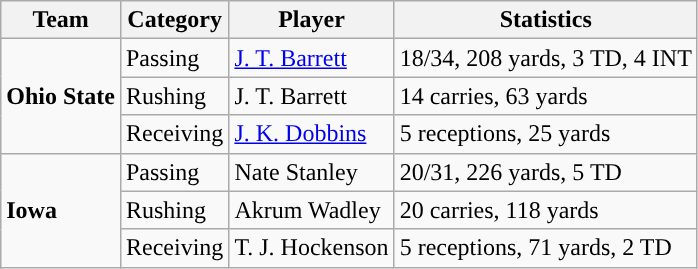<table class="wikitable" style="float: left;">
<tr>
<th>Team</th>
<th>Category</th>
<th>Player</th>
<th>Statistics</th>
</tr>
<tr>
<td rowspan=3><strong>Ohio State</strong></td>
<td>Passing</td>
<td><a href='#'>J. T. Barrett</a></td>
<td>18/34, 208 yards, 3 TD, 4 INT</td>
</tr>
<tr>
<td>Rushing</td>
<td>J. T. Barrett</td>
<td>14 carries, 63 yards</td>
</tr>
<tr>
<td>Receiving</td>
<td><a href='#'>J. K. Dobbins</a></td>
<td>5 receptions, 25 yards</td>
</tr>
<tr>
<td rowspan=3><strong>Iowa</strong></td>
<td>Passing</td>
<td>Nate Stanley</td>
<td>20/31, 226 yards, 5 TD</td>
</tr>
<tr>
<td>Rushing</td>
<td>Akrum Wadley</td>
<td>20 carries, 118 yards</td>
</tr>
<tr>
<td>Receiving</td>
<td>T. J. Hockenson</td>
<td>5 receptions, 71 yards, 2 TD</td>
</tr>
</table>
